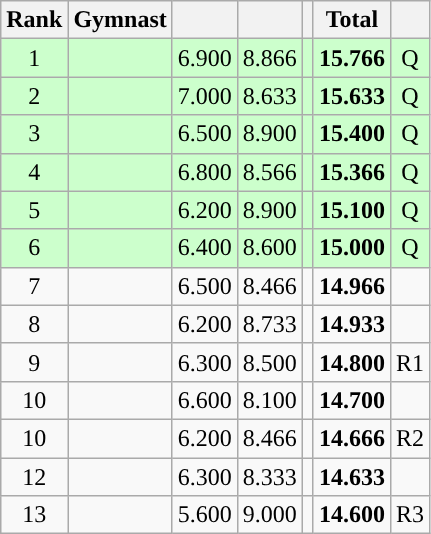<table class="wikitable sortable" style="text-align:center">
<tr>
<th>Rank</th>
<th>Gymnast</th>
<th><small></small></th>
<th><small></small></th>
<th><small></small></th>
<th>Total</th>
<th><small></small></th>
</tr>
<tr bgcolor=ccffcc>
<td>1</td>
<td align=left></td>
<td>6.900</td>
<td>8.866</td>
<td></td>
<td><strong>15.766</strong></td>
<td>Q</td>
</tr>
<tr bgcolor=ccffcc>
<td>2</td>
<td align=left></td>
<td>7.000</td>
<td>8.633</td>
<td></td>
<td><strong>15.633</strong></td>
<td>Q</td>
</tr>
<tr bgcolor=ccffcc>
<td>3</td>
<td align=left></td>
<td>6.500</td>
<td>8.900</td>
<td></td>
<td><strong>15.400</strong></td>
<td>Q</td>
</tr>
<tr bgcolor=ccffcc>
<td>4</td>
<td align=left></td>
<td>6.800</td>
<td>8.566</td>
<td></td>
<td><strong>15.366</strong></td>
<td>Q</td>
</tr>
<tr bgcolor=ccffcc>
<td>5</td>
<td align=left></td>
<td>6.200</td>
<td>8.900</td>
<td></td>
<td><strong>15.100</strong></td>
<td>Q</td>
</tr>
<tr bgcolor=ccffcc>
<td>6</td>
<td align=left></td>
<td>6.400</td>
<td>8.600</td>
<td></td>
<td><strong>15.000</strong></td>
<td>Q</td>
</tr>
<tr>
<td>7</td>
<td align=left></td>
<td>6.500</td>
<td>8.466</td>
<td></td>
<td><strong>14.966</strong></td>
<td></td>
</tr>
<tr>
<td>8</td>
<td align=left></td>
<td>6.200</td>
<td>8.733</td>
<td></td>
<td><strong>14.933</strong></td>
<td></td>
</tr>
<tr>
<td>9</td>
<td align=left></td>
<td>6.300</td>
<td>8.500</td>
<td></td>
<td><strong>14.800</strong></td>
<td>R1</td>
</tr>
<tr>
<td>10</td>
<td align=left></td>
<td>6.600</td>
<td>8.100</td>
<td></td>
<td><strong>14.700</strong></td>
<td></td>
</tr>
<tr>
<td>10</td>
<td align=left></td>
<td>6.200</td>
<td>8.466</td>
<td></td>
<td><strong>14.666</strong></td>
<td>R2</td>
</tr>
<tr>
<td>12</td>
<td align=left></td>
<td>6.300</td>
<td>8.333</td>
<td></td>
<td><strong>14.633</strong></td>
<td></td>
</tr>
<tr>
<td>13</td>
<td align=left></td>
<td>5.600</td>
<td>9.000</td>
<td></td>
<td><strong>14.600</strong></td>
<td>R3</td>
</tr>
</table>
